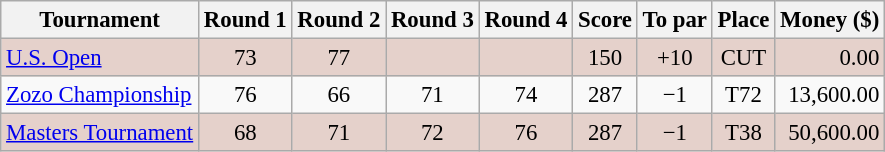<table class=wikitable style="font-size:95%;text-align:center">
<tr>
<th>Tournament</th>
<th>Round 1</th>
<th>Round 2</th>
<th>Round 3</th>
<th>Round 4</th>
<th>Score</th>
<th>To par</th>
<th>Place</th>
<th>Money ($)</th>
</tr>
<tr style="background:#e5d1cb;">
<td align=left><a href='#'>U.S. Open</a></td>
<td>73</td>
<td>77</td>
<td></td>
<td></td>
<td>150</td>
<td>+10</td>
<td>CUT</td>
<td align=right>0.00</td>
</tr>
<tr>
<td align=left><a href='#'>Zozo Championship</a></td>
<td>76</td>
<td>66</td>
<td>71</td>
<td>74</td>
<td>287</td>
<td>−1</td>
<td>T72</td>
<td align=right>13,600.00</td>
</tr>
<tr style="background:#e5d1cb;">
<td align=left><a href='#'>Masters Tournament</a></td>
<td>68</td>
<td>71</td>
<td>72</td>
<td>76</td>
<td>287</td>
<td>−1</td>
<td>T38</td>
<td align=right>50,600.00</td>
</tr>
</table>
